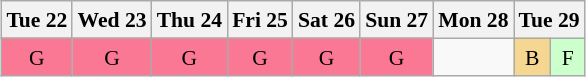<table class="wikitable" style="margin:0.5em auto; font-size:90%; line-height:1.25em; text-align:center">
<tr>
<th>Tue 22</th>
<th>Wed 23</th>
<th>Thu 24</th>
<th>Fri 25</th>
<th>Sat 26</th>
<th>Sun 27</th>
<th>Mon 28</th>
<th colspan="2">Tue 29</th>
</tr>
<tr>
<td bgcolor="#FA7894">G</td>
<td bgcolor="#FA7894">G</td>
<td bgcolor="#FA7894">G</td>
<td bgcolor="#FA7894">G</td>
<td bgcolor="#FA7894">G</td>
<td bgcolor="#FA7894">G</td>
<td></td>
<td bgcolor="#F6D792">B</td>
<td bgcolor="#ccffcc">F</td>
</tr>
</table>
